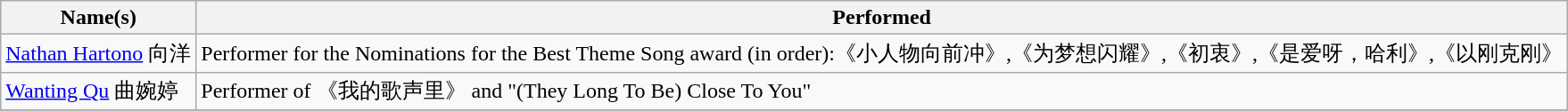<table class="wikitable sortable">
<tr>
<th>Name(s)</th>
<th>Performed</th>
</tr>
<tr>
<td><a href='#'>Nathan Hartono</a> 向洋</td>
<td>Performer for the Nominations for the Best Theme Song award (in order):《小人物向前冲》,《为梦想闪耀》,《初衷》,《是爱呀，哈利》,《以刚克刚》</td>
</tr>
<tr>
<td><a href='#'>Wanting Qu</a> 曲婉婷</td>
<td>Performer of 《我的歌声里》 and "(They Long To Be) Close To You"</td>
</tr>
<tr>
</tr>
</table>
